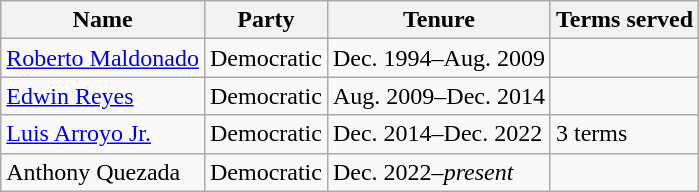<table class="wikitable mw-collapsible mw-collapsed">
<tr>
<th scope="col">Name</th>
<th scope="col">Party</th>
<th scope="col">Tenure</th>
<th scope="col">Terms served</th>
</tr>
<tr>
<td><a href='#'>Roberto Maldonado</a></td>
<td>Democratic</td>
<td>Dec. 1994–Aug. 2009</td>
<td></td>
</tr>
<tr>
<td><a href='#'>Edwin Reyes</a></td>
<td>Democratic</td>
<td>Aug. 2009–Dec. 2014</td>
<td></td>
</tr>
<tr>
<td><a href='#'>Luis Arroyo Jr.</a></td>
<td>Democratic</td>
<td>Dec. 2014–Dec. 2022</td>
<td>3 terms</td>
</tr>
<tr>
<td>Anthony Quezada</td>
<td>Democratic</td>
<td>Dec. 2022–<em>present</em></td>
<td></td>
</tr>
</table>
